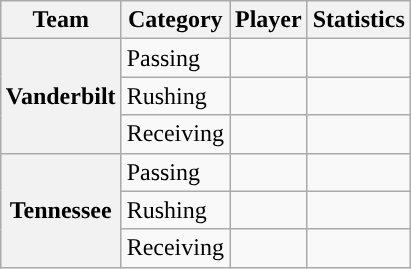<table class="wikitable" style="float:right">
<tr>
<th>Team</th>
<th>Category</th>
<th>Player</th>
<th>Statistics</th>
</tr>
<tr>
<th rowspan=3>Vanderbilt</th>
<td>Passing</td>
<td></td>
<td></td>
</tr>
<tr>
<td>Rushing</td>
<td></td>
<td></td>
</tr>
<tr>
<td>Receiving</td>
<td></td>
<td></td>
</tr>
<tr>
<th rowspan=3>Tennessee</th>
<td>Passing</td>
<td></td>
<td></td>
</tr>
<tr>
<td>Rushing</td>
<td></td>
<td></td>
</tr>
<tr>
<td>Receiving</td>
<td></td>
<td></td>
</tr>
</table>
